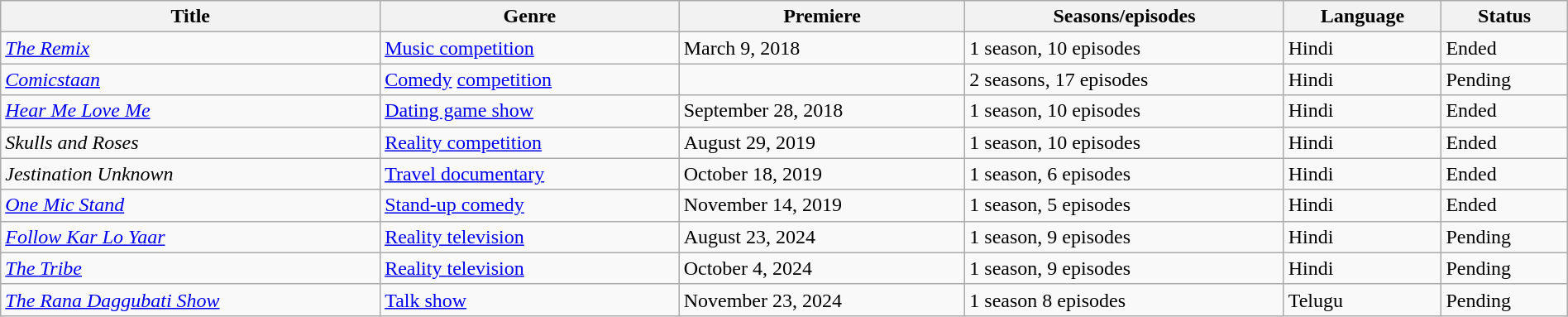<table class="wikitable sortable" style="width:100%;">
<tr>
<th>Title</th>
<th>Genre</th>
<th>Premiere</th>
<th>Seasons/episodes</th>
<th>Language</th>
<th>Status</th>
</tr>
<tr>
<td><em><a href='#'>The Remix</a></em></td>
<td><a href='#'>Music competition</a></td>
<td>March 9, 2018</td>
<td>1 season, 10 episodes</td>
<td>Hindi</td>
<td>Ended</td>
</tr>
<tr>
<td><em><a href='#'>Comicstaan</a></em></td>
<td><a href='#'>Comedy</a> <a href='#'>competition</a></td>
<td></td>
<td>2 seasons, 17 episodes</td>
<td>Hindi</td>
<td>Pending</td>
</tr>
<tr>
<td><em><a href='#'>Hear Me Love Me</a></em></td>
<td><a href='#'>Dating game show</a></td>
<td>September 28, 2018</td>
<td>1 season, 10 episodes</td>
<td>Hindi</td>
<td>Ended</td>
</tr>
<tr>
<td><em>Skulls and Roses</em></td>
<td><a href='#'>Reality competition</a></td>
<td>August 29, 2019</td>
<td>1 season, 10 episodes</td>
<td>Hindi</td>
<td>Ended</td>
</tr>
<tr>
<td><em>Jestination Unknown</em></td>
<td><a href='#'>Travel documentary</a></td>
<td>October 18, 2019</td>
<td>1 season, 6 episodes</td>
<td>Hindi</td>
<td>Ended</td>
</tr>
<tr>
<td><em><a href='#'>One Mic Stand</a></em></td>
<td><a href='#'>Stand-up comedy</a></td>
<td>November 14, 2019</td>
<td>1 season, 5 episodes</td>
<td>Hindi</td>
<td>Ended</td>
</tr>
<tr>
<td><em><a href='#'>Follow Kar Lo Yaar</a></em></td>
<td><a href='#'>Reality television</a></td>
<td>August 23, 2024</td>
<td>1 season, 9 episodes</td>
<td>Hindi</td>
<td>Pending</td>
</tr>
<tr>
<td><em><a href='#'>The Tribe</a></em></td>
<td><a href='#'>Reality television</a></td>
<td>October 4, 2024</td>
<td>1 season, 9 episodes</td>
<td>Hindi</td>
<td>Pending</td>
</tr>
<tr>
<td><em><a href='#'>The Rana Daggubati Show</a></em></td>
<td><a href='#'>Talk show</a></td>
<td>November 23, 2024</td>
<td>1 season 8 episodes</td>
<td>Telugu</td>
<td>Pending</td>
</tr>
</table>
